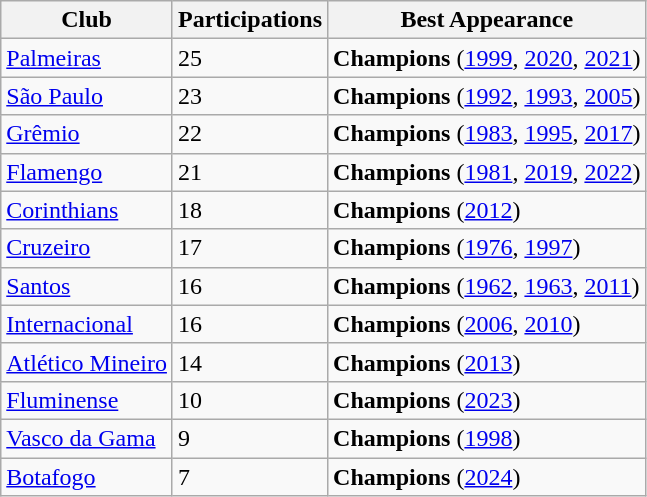<table class="wikitable sortable">
<tr>
<th>Club</th>
<th>Participations</th>
<th>Best Appearance</th>
</tr>
<tr>
<td><a href='#'>Palmeiras</a></td>
<td>25</td>
<td><strong>Champions</strong> (<a href='#'>1999</a>, <a href='#'>2020</a>, <a href='#'>2021</a>)</td>
</tr>
<tr>
<td><a href='#'>São Paulo</a></td>
<td>23</td>
<td><strong>Champions</strong> (<a href='#'>1992</a>, <a href='#'>1993</a>, <a href='#'>2005</a>)</td>
</tr>
<tr>
<td><a href='#'>Grêmio</a></td>
<td>22</td>
<td><strong>Champions</strong> (<a href='#'>1983</a>, <a href='#'>1995</a>, <a href='#'>2017</a>)</td>
</tr>
<tr>
<td><a href='#'>Flamengo</a></td>
<td>21</td>
<td><strong>Champions</strong> (<a href='#'>1981</a>, <a href='#'>2019</a>, <a href='#'>2022</a>)</td>
</tr>
<tr>
<td><a href='#'>Corinthians</a></td>
<td>18</td>
<td><strong>Champions</strong> (<a href='#'>2012</a>)</td>
</tr>
<tr>
<td><a href='#'>Cruzeiro</a></td>
<td>17</td>
<td><strong>Champions</strong> (<a href='#'>1976</a>, <a href='#'>1997</a>)</td>
</tr>
<tr>
<td><a href='#'>Santos</a></td>
<td>16</td>
<td><strong>Champions</strong> (<a href='#'>1962</a>, <a href='#'>1963</a>, <a href='#'>2011</a>)</td>
</tr>
<tr>
<td><a href='#'>Internacional</a></td>
<td>16</td>
<td><strong>Champions</strong> (<a href='#'>2006</a>, <a href='#'>2010</a>)</td>
</tr>
<tr>
<td><a href='#'>Atlético Mineiro</a></td>
<td>14</td>
<td><strong>Champions</strong> (<a href='#'>2013</a>)</td>
</tr>
<tr>
<td><a href='#'>Fluminense</a></td>
<td>10</td>
<td><strong>Champions</strong> (<a href='#'>2023</a>)</td>
</tr>
<tr>
<td><a href='#'>Vasco da Gama</a></td>
<td>9</td>
<td><strong>Champions</strong> (<a href='#'>1998</a>)</td>
</tr>
<tr>
<td><a href='#'>Botafogo</a></td>
<td>7</td>
<td><strong>Champions</strong> (<a href='#'>2024</a>)</td>
</tr>
</table>
